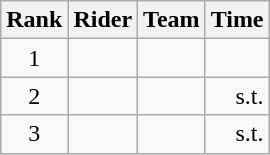<table class="wikitable">
<tr>
<th scope="col">Rank</th>
<th scope="col">Rider</th>
<th scope="col">Team</th>
<th scope="col">Time</th>
</tr>
<tr>
<td style="text-align:center;">1</td>
<td></td>
<td></td>
<td style="text-align:right;"></td>
</tr>
<tr>
<td style="text-align:center;">2</td>
<td></td>
<td></td>
<td style="text-align:right;">s.t.</td>
</tr>
<tr>
<td style="text-align:center;">3</td>
<td></td>
<td></td>
<td style="text-align:right;">s.t.</td>
</tr>
</table>
